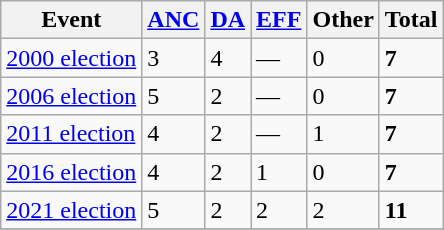<table class="wikitable">
<tr>
<th>Event</th>
<th><a href='#'>ANC</a></th>
<th><a href='#'>DA</a></th>
<th><a href='#'>EFF</a></th>
<th>Other</th>
<th>Total</th>
</tr>
<tr>
<td><a href='#'>2000 election</a></td>
<td>3</td>
<td>4</td>
<td>—</td>
<td>0</td>
<td><strong>7</strong></td>
</tr>
<tr>
<td><a href='#'>2006 election</a></td>
<td>5</td>
<td>2</td>
<td>—</td>
<td>0</td>
<td><strong>7</strong></td>
</tr>
<tr>
<td><a href='#'>2011 election</a></td>
<td>4</td>
<td>2</td>
<td>—</td>
<td>1</td>
<td><strong>7</strong></td>
</tr>
<tr>
<td><a href='#'>2016 election</a></td>
<td>4</td>
<td>2</td>
<td>1</td>
<td>0</td>
<td><strong>7</strong></td>
</tr>
<tr>
<td><a href='#'>2021 election</a></td>
<td>5</td>
<td>2</td>
<td>2</td>
<td>2</td>
<td><strong>11</strong></td>
</tr>
<tr>
</tr>
</table>
